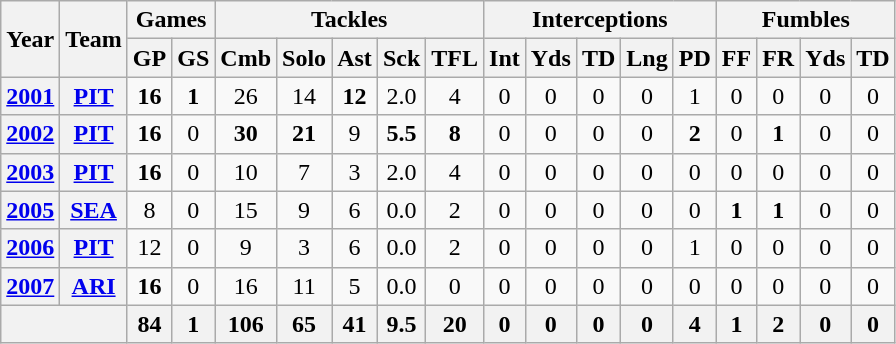<table class="wikitable" style="text-align:center">
<tr>
<th rowspan="2">Year</th>
<th rowspan="2">Team</th>
<th colspan="2">Games</th>
<th colspan="5">Tackles</th>
<th colspan="5">Interceptions</th>
<th colspan="4">Fumbles</th>
</tr>
<tr>
<th>GP</th>
<th>GS</th>
<th>Cmb</th>
<th>Solo</th>
<th>Ast</th>
<th>Sck</th>
<th>TFL</th>
<th>Int</th>
<th>Yds</th>
<th>TD</th>
<th>Lng</th>
<th>PD</th>
<th>FF</th>
<th>FR</th>
<th>Yds</th>
<th>TD</th>
</tr>
<tr>
<th><a href='#'>2001</a></th>
<th><a href='#'>PIT</a></th>
<td><strong>16</strong></td>
<td><strong>1</strong></td>
<td>26</td>
<td>14</td>
<td><strong>12</strong></td>
<td>2.0</td>
<td>4</td>
<td>0</td>
<td>0</td>
<td>0</td>
<td>0</td>
<td>1</td>
<td>0</td>
<td>0</td>
<td>0</td>
<td>0</td>
</tr>
<tr>
<th><a href='#'>2002</a></th>
<th><a href='#'>PIT</a></th>
<td><strong>16</strong></td>
<td>0</td>
<td><strong>30</strong></td>
<td><strong>21</strong></td>
<td>9</td>
<td><strong>5.5</strong></td>
<td><strong>8</strong></td>
<td>0</td>
<td>0</td>
<td>0</td>
<td>0</td>
<td><strong>2</strong></td>
<td>0</td>
<td><strong>1</strong></td>
<td>0</td>
<td>0</td>
</tr>
<tr>
<th><a href='#'>2003</a></th>
<th><a href='#'>PIT</a></th>
<td><strong>16</strong></td>
<td>0</td>
<td>10</td>
<td>7</td>
<td>3</td>
<td>2.0</td>
<td>4</td>
<td>0</td>
<td>0</td>
<td>0</td>
<td>0</td>
<td>0</td>
<td>0</td>
<td>0</td>
<td>0</td>
<td>0</td>
</tr>
<tr>
<th><a href='#'>2005</a></th>
<th><a href='#'>SEA</a></th>
<td>8</td>
<td>0</td>
<td>15</td>
<td>9</td>
<td>6</td>
<td>0.0</td>
<td>2</td>
<td>0</td>
<td>0</td>
<td>0</td>
<td>0</td>
<td>0</td>
<td><strong>1</strong></td>
<td><strong>1</strong></td>
<td>0</td>
<td>0</td>
</tr>
<tr>
<th><a href='#'>2006</a></th>
<th><a href='#'>PIT</a></th>
<td>12</td>
<td>0</td>
<td>9</td>
<td>3</td>
<td>6</td>
<td>0.0</td>
<td>2</td>
<td>0</td>
<td>0</td>
<td>0</td>
<td>0</td>
<td>1</td>
<td>0</td>
<td>0</td>
<td>0</td>
<td>0</td>
</tr>
<tr>
<th><a href='#'>2007</a></th>
<th><a href='#'>ARI</a></th>
<td><strong>16</strong></td>
<td>0</td>
<td>16</td>
<td>11</td>
<td>5</td>
<td>0.0</td>
<td>0</td>
<td>0</td>
<td>0</td>
<td>0</td>
<td>0</td>
<td>0</td>
<td>0</td>
<td>0</td>
<td>0</td>
<td>0</td>
</tr>
<tr>
<th colspan="2"></th>
<th>84</th>
<th>1</th>
<th>106</th>
<th>65</th>
<th>41</th>
<th>9.5</th>
<th>20</th>
<th>0</th>
<th>0</th>
<th>0</th>
<th>0</th>
<th>4</th>
<th>1</th>
<th>2</th>
<th>0</th>
<th>0</th>
</tr>
</table>
